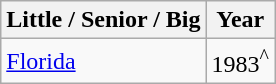<table class="wikitable">
<tr>
<th>Little / Senior / Big</th>
<th>Year</th>
</tr>
<tr>
<td> <a href='#'>Florida</a></td>
<td>1983<sup>^</sup></td>
</tr>
</table>
